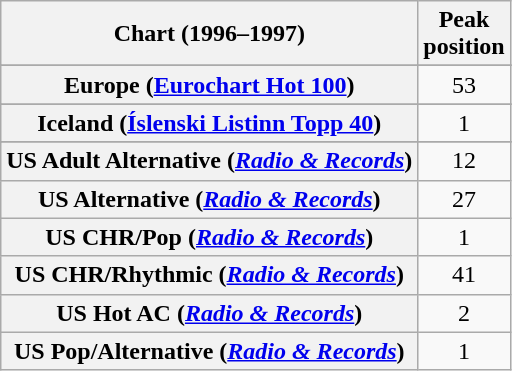<table class="wikitable sortable plainrowheaders" style="text-align:center">
<tr>
<th>Chart (1996–1997)</th>
<th>Peak<br>position</th>
</tr>
<tr>
</tr>
<tr>
</tr>
<tr>
</tr>
<tr>
</tr>
<tr>
<th scope="row">Europe (<a href='#'>Eurochart Hot 100</a>)</th>
<td>53</td>
</tr>
<tr>
</tr>
<tr>
<th scope="row">Iceland (<a href='#'>Íslenski Listinn Topp 40</a>)</th>
<td>1</td>
</tr>
<tr>
</tr>
<tr>
</tr>
<tr>
</tr>
<tr>
</tr>
<tr>
</tr>
<tr>
</tr>
<tr>
</tr>
<tr>
</tr>
<tr>
</tr>
<tr>
</tr>
<tr>
</tr>
<tr>
</tr>
<tr>
<th scope="row">US Adult Alternative (<em><a href='#'>Radio & Records</a></em>)</th>
<td>12</td>
</tr>
<tr>
<th scope="row">US Alternative (<em><a href='#'>Radio & Records</a></em>)</th>
<td>27</td>
</tr>
<tr>
<th scope="row">US CHR/Pop (<em><a href='#'>Radio & Records</a></em>)</th>
<td>1</td>
</tr>
<tr>
<th scope="row">US CHR/Rhythmic (<em><a href='#'>Radio & Records</a></em>)</th>
<td>41</td>
</tr>
<tr>
<th scope="row">US Hot AC (<em><a href='#'>Radio & Records</a></em>)</th>
<td>2</td>
</tr>
<tr>
<th scope="row">US Pop/Alternative (<em><a href='#'>Radio & Records</a></em>)</th>
<td>1</td>
</tr>
</table>
